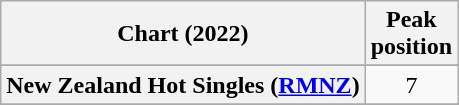<table class="wikitable sortable plainrowheaders" style="text-align:center">
<tr>
<th scope="col">Chart (2022)</th>
<th scope="col">Peak<br>position</th>
</tr>
<tr>
</tr>
<tr>
</tr>
<tr>
<th scope="row">New Zealand Hot Singles (<a href='#'>RMNZ</a>)</th>
<td>7</td>
</tr>
<tr>
</tr>
<tr>
</tr>
</table>
